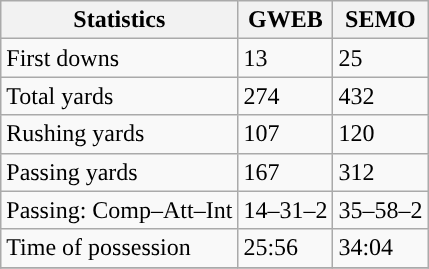<table class="wikitable" style="float: left;">
<tr>
<th>Statistics</th>
<th>GWEB</th>
<th>SEMO</th>
</tr>
<tr>
<td>First downs</td>
<td>13</td>
<td>25</td>
</tr>
<tr>
<td>Total yards</td>
<td>274</td>
<td>432</td>
</tr>
<tr>
<td>Rushing yards</td>
<td>107</td>
<td>120</td>
</tr>
<tr>
<td>Passing yards</td>
<td>167</td>
<td>312</td>
</tr>
<tr>
<td>Passing: Comp–Att–Int</td>
<td>14–31–2</td>
<td>35–58–2</td>
</tr>
<tr>
<td>Time of possession</td>
<td>25:56</td>
<td>34:04</td>
</tr>
<tr>
</tr>
</table>
